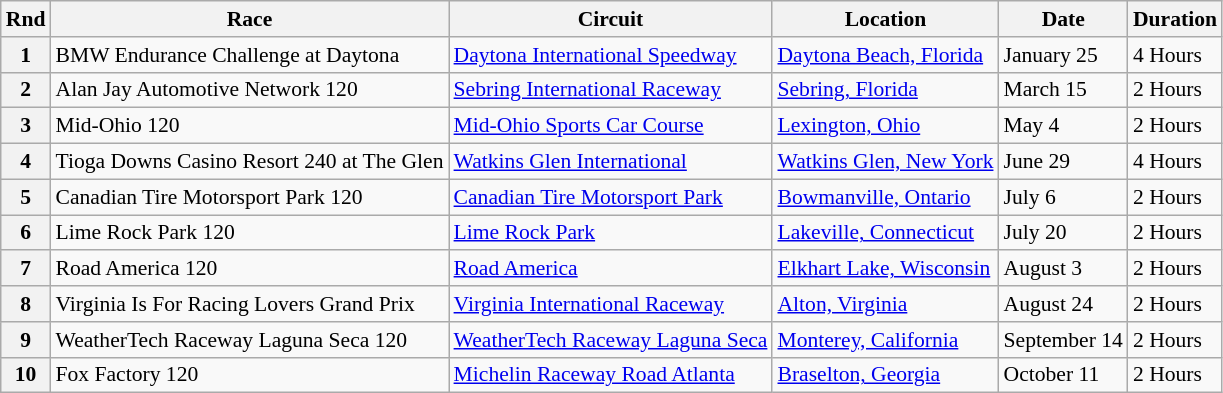<table class="wikitable" style="font-size: 90%;">
<tr>
<th>Rnd</th>
<th>Race</th>
<th>Circuit</th>
<th>Location</th>
<th>Date</th>
<th>Duration</th>
</tr>
<tr>
<th>1</th>
<td>BMW Endurance Challenge at Daytona</td>
<td> <a href='#'>Daytona International Speedway</a></td>
<td><a href='#'>Daytona Beach, Florida</a></td>
<td>January 25</td>
<td>4 Hours</td>
</tr>
<tr>
<th>2</th>
<td>Alan Jay Automotive Network 120</td>
<td> <a href='#'>Sebring International Raceway</a></td>
<td><a href='#'>Sebring, Florida</a></td>
<td>March 15</td>
<td>2 Hours</td>
</tr>
<tr>
<th>3</th>
<td>Mid-Ohio 120</td>
<td> <a href='#'>Mid-Ohio Sports Car Course</a></td>
<td><a href='#'>Lexington, Ohio</a></td>
<td>May 4</td>
<td>2 Hours</td>
</tr>
<tr>
<th>4</th>
<td>Tioga Downs Casino Resort 240 at The Glen</td>
<td> <a href='#'>Watkins Glen International</a></td>
<td><a href='#'>Watkins Glen, New York</a></td>
<td>June 29</td>
<td>4 Hours</td>
</tr>
<tr>
<th>5</th>
<td>Canadian Tire Motorsport Park 120</td>
<td> <a href='#'>Canadian Tire Motorsport Park</a></td>
<td><a href='#'>Bowmanville, Ontario</a></td>
<td>July 6</td>
<td>2 Hours</td>
</tr>
<tr>
<th>6</th>
<td>Lime Rock Park 120</td>
<td> <a href='#'>Lime Rock Park</a></td>
<td><a href='#'>Lakeville, Connecticut</a></td>
<td>July 20</td>
<td>2 Hours</td>
</tr>
<tr>
<th>7</th>
<td>Road America 120</td>
<td> <a href='#'>Road America</a></td>
<td><a href='#'>Elkhart Lake, Wisconsin</a></td>
<td>August 3</td>
<td>2 Hours</td>
</tr>
<tr>
<th>8</th>
<td>Virginia Is For Racing Lovers Grand Prix</td>
<td> <a href='#'>Virginia International Raceway</a></td>
<td><a href='#'>Alton, Virginia</a></td>
<td>August 24</td>
<td>2 Hours</td>
</tr>
<tr>
<th>9</th>
<td>WeatherTech Raceway Laguna Seca 120</td>
<td> <a href='#'>WeatherTech Raceway Laguna Seca</a></td>
<td><a href='#'>Monterey, California</a></td>
<td>September 14</td>
<td>2 Hours</td>
</tr>
<tr>
<th>10</th>
<td>Fox Factory 120</td>
<td> <a href='#'>Michelin Raceway Road Atlanta</a></td>
<td><a href='#'>Braselton, Georgia</a></td>
<td>October 11</td>
<td>2 Hours</td>
</tr>
</table>
